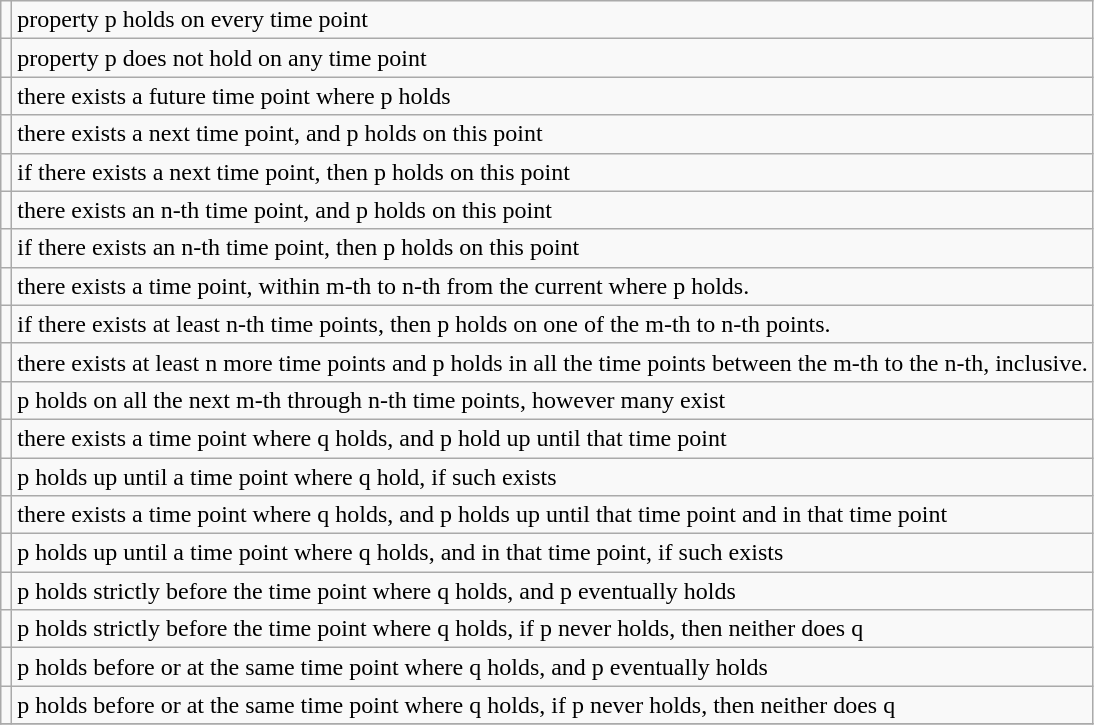<table class="wikitable">
<tr>
<td></td>
<td>property p holds on every time point</td>
</tr>
<tr>
<td></td>
<td>property p does not hold on any time point</td>
</tr>
<tr>
<td></td>
<td>there exists a future time point where p holds</td>
</tr>
<tr>
<td></td>
<td>there exists a next time point, and p holds on this point</td>
</tr>
<tr>
<td></td>
<td>if there exists a next time point, then p holds on this point</td>
</tr>
<tr>
<td></td>
<td>there exists an n-th time point, and p holds on this point</td>
</tr>
<tr>
<td></td>
<td>if there exists an n-th time point, then p holds on this point</td>
</tr>
<tr>
<td></td>
<td>there exists a time point, within m-th to n-th from the current where p holds.</td>
</tr>
<tr>
<td></td>
<td>if there exists at least n-th time points, then p holds on one of the m-th to n-th points.</td>
</tr>
<tr>
<td></td>
<td>there exists at least n more time points and p holds in all the time points between the m-th to the n-th, inclusive.</td>
</tr>
<tr>
<td></td>
<td>p holds on all the next m-th through n-th time points, however many exist</td>
</tr>
<tr>
<td></td>
<td>there exists a time point where q holds, and p hold up until that time point</td>
</tr>
<tr>
<td></td>
<td>p holds up until a time point where q hold, if such exists</td>
</tr>
<tr>
<td></td>
<td>there exists a time point where q holds, and p holds up until that time point and in that time point</td>
</tr>
<tr>
<td></td>
<td>p holds up until a time point where q holds, and in that time point, if such exists</td>
</tr>
<tr>
<td></td>
<td>p holds strictly before the time point where q holds, and p eventually holds</td>
</tr>
<tr>
<td></td>
<td>p holds strictly before the time point where q holds, if p never holds, then neither does q</td>
</tr>
<tr>
<td></td>
<td>p holds before or at the same time point where q holds, and p eventually holds</td>
</tr>
<tr>
<td></td>
<td>p holds before or at the same time point where q holds, if p never holds, then neither does q</td>
</tr>
<tr>
</tr>
</table>
